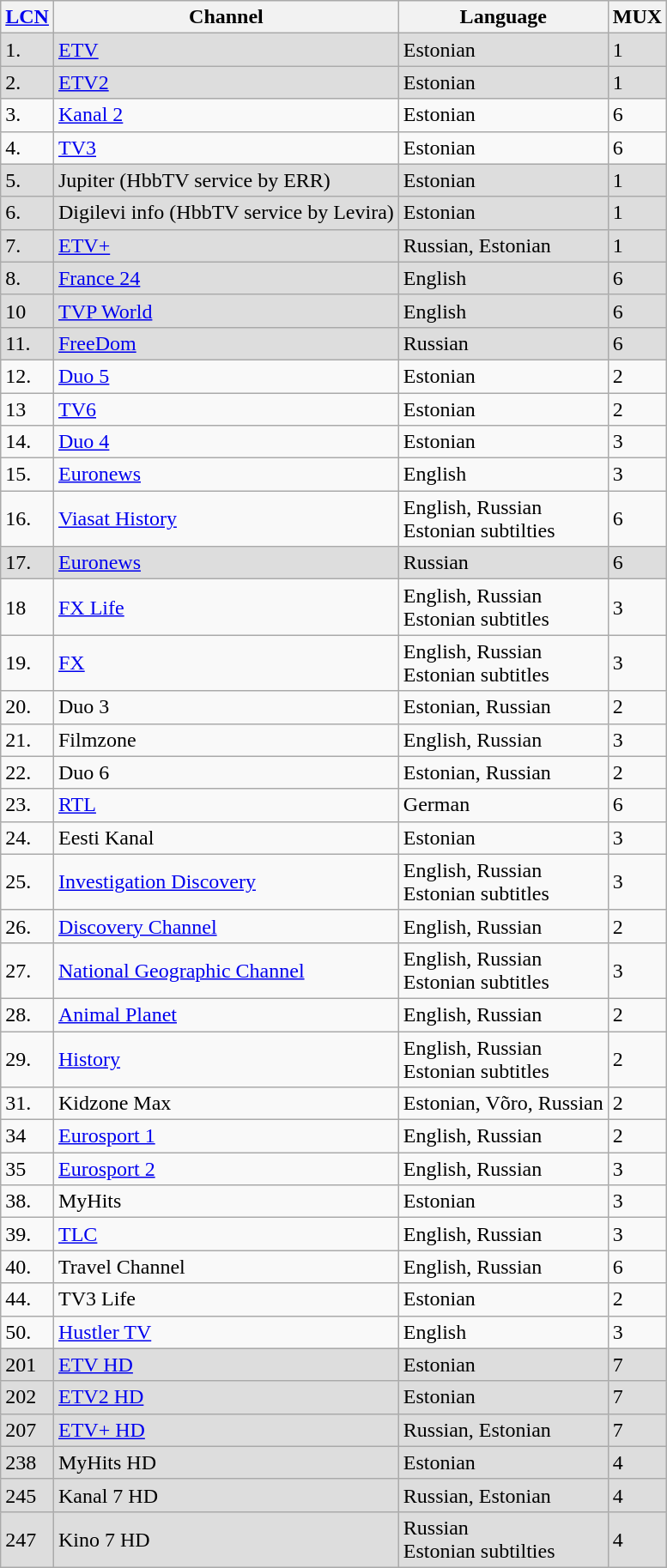<table class="sortable wikitable">
<tr>
<th><a href='#'>LCN</a></th>
<th>Channel</th>
<th>Language</th>
<th>MUX</th>
</tr>
<tr style="background:#ddd;">
<td>1.</td>
<td><a href='#'>ETV</a></td>
<td>Estonian</td>
<td>1</td>
</tr>
<tr style="background:#ddd;">
<td>2.</td>
<td><a href='#'>ETV2</a></td>
<td>Estonian</td>
<td>1</td>
</tr>
<tr>
<td>3.</td>
<td><a href='#'>Kanal 2</a></td>
<td>Estonian</td>
<td>6</td>
</tr>
<tr>
<td>4.</td>
<td><a href='#'>TV3</a></td>
<td>Estonian</td>
<td>6</td>
</tr>
<tr style="background:#ddd;">
<td>5.</td>
<td>Jupiter (HbbTV service by ERR)</td>
<td>Estonian</td>
<td>1</td>
</tr>
<tr style="background:#ddd;">
<td>6.</td>
<td>Digilevi info (HbbTV service by Levira)</td>
<td>Estonian</td>
<td>1</td>
</tr>
<tr style="background:#ddd;">
<td>7.</td>
<td><a href='#'>ETV+</a></td>
<td>Russian, Estonian</td>
<td>1</td>
</tr>
<tr style="background:#ddd;">
<td>8.</td>
<td><a href='#'>France 24</a></td>
<td>English</td>
<td>6</td>
</tr>
<tr style="background:#ddd;">
<td>10</td>
<td><a href='#'>TVP World</a></td>
<td>English</td>
<td>6</td>
</tr>
<tr style="background:#ddd;">
<td>11.</td>
<td><a href='#'>FreeDom</a></td>
<td>Russian</td>
<td>6</td>
</tr>
<tr>
<td>12.</td>
<td><a href='#'>Duo 5</a></td>
<td>Estonian</td>
<td>2</td>
</tr>
<tr>
<td>13</td>
<td><a href='#'>TV6</a></td>
<td>Estonian</td>
<td>2</td>
</tr>
<tr>
<td>14.</td>
<td><a href='#'>Duo 4</a></td>
<td>Estonian</td>
<td>3</td>
</tr>
<tr>
<td>15.</td>
<td><a href='#'>Euronews</a></td>
<td>English</td>
<td>3</td>
</tr>
<tr>
<td>16.</td>
<td><a href='#'>Viasat History</a></td>
<td>English, Russian<br>Estonian subtilties</td>
<td>6</td>
</tr>
<tr style="background:#ddd;">
<td>17.</td>
<td><a href='#'>Euronews</a></td>
<td>Russian</td>
<td>6</td>
</tr>
<tr>
<td>18</td>
<td><a href='#'>FX Life</a></td>
<td>English, Russian<br>Estonian subtitles</td>
<td>3</td>
</tr>
<tr>
<td>19.</td>
<td><a href='#'>FX</a></td>
<td>English, Russian<br>Estonian subtitles</td>
<td>3</td>
</tr>
<tr>
<td>20.</td>
<td>Duo 3</td>
<td>Estonian, Russian</td>
<td>2</td>
</tr>
<tr>
<td>21.</td>
<td>Filmzone</td>
<td>English, Russian</td>
<td>3</td>
</tr>
<tr>
<td>22.</td>
<td>Duo 6</td>
<td>Estonian, Russian</td>
<td>2</td>
</tr>
<tr>
<td>23.</td>
<td><a href='#'>RTL</a></td>
<td>German</td>
<td>6</td>
</tr>
<tr>
<td>24.</td>
<td>Eesti Kanal</td>
<td>Estonian</td>
<td>3</td>
</tr>
<tr>
<td>25.</td>
<td><a href='#'>Investigation Discovery</a></td>
<td>English, Russian<br>Estonian subtitles</td>
<td>3</td>
</tr>
<tr>
<td>26.</td>
<td><a href='#'>Discovery Channel</a></td>
<td>English, Russian</td>
<td>2</td>
</tr>
<tr>
<td>27.</td>
<td><a href='#'>National Geographic Channel</a></td>
<td>English, Russian<br>Estonian subtitles</td>
<td>3</td>
</tr>
<tr>
<td>28.</td>
<td><a href='#'>Animal Planet</a></td>
<td>English, Russian</td>
<td>2</td>
</tr>
<tr>
<td>29.</td>
<td><a href='#'>History</a></td>
<td>English, Russian<br>Estonian subtitles</td>
<td>2</td>
</tr>
<tr>
<td>31.</td>
<td>Kidzone Max</td>
<td>Estonian, Võro, Russian</td>
<td>2</td>
</tr>
<tr>
<td>34</td>
<td><a href='#'>Eurosport 1</a></td>
<td>English, Russian</td>
<td>2</td>
</tr>
<tr>
<td>35</td>
<td><a href='#'>Eurosport 2</a></td>
<td>English, Russian</td>
<td>3</td>
</tr>
<tr>
<td>38.</td>
<td>MyHits</td>
<td>Estonian</td>
<td>3</td>
</tr>
<tr>
<td>39.</td>
<td><a href='#'>TLC</a></td>
<td>English, Russian</td>
<td>3</td>
</tr>
<tr>
<td>40.</td>
<td>Travel Channel</td>
<td>English, Russian</td>
<td>6</td>
</tr>
<tr>
<td>44.</td>
<td>TV3 Life</td>
<td>Estonian</td>
<td>2</td>
</tr>
<tr>
<td>50.</td>
<td><a href='#'>Hustler TV</a></td>
<td>English</td>
<td>3</td>
</tr>
<tr style="background:#ddd;">
<td>201</td>
<td><a href='#'>ETV HD</a></td>
<td>Estonian</td>
<td>7</td>
</tr>
<tr style="background:#ddd;">
<td>202</td>
<td><a href='#'>ETV2 HD</a></td>
<td>Estonian</td>
<td>7</td>
</tr>
<tr style="background:#ddd;">
<td>207</td>
<td><a href='#'>ETV+ HD</a></td>
<td>Russian, Estonian</td>
<td>7</td>
</tr>
<tr style="background:#ddd;">
<td>238</td>
<td>MyHits HD</td>
<td>Estonian</td>
<td>4</td>
</tr>
<tr style="background:#ddd;">
<td>245</td>
<td>Kanal 7 HD</td>
<td>Russian, Estonian</td>
<td>4</td>
</tr>
<tr style="background:#ddd;">
<td>247</td>
<td>Kino 7 HD</td>
<td>Russian<br>Estonian subtilties</td>
<td>4</td>
</tr>
</table>
